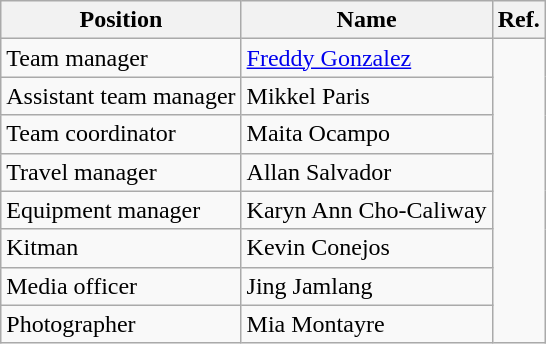<table class="wikitable">
<tr>
<th>Position</th>
<th>Name</th>
<th>Ref.</th>
</tr>
<tr>
<td>Team manager</td>
<td> <a href='#'>Freddy Gonzalez</a></td>
</tr>
<tr>
<td>Assistant team manager</td>
<td> Mikkel Paris</td>
</tr>
<tr>
<td>Team coordinator</td>
<td> Maita Ocampo</td>
</tr>
<tr>
<td>Travel manager</td>
<td> Allan Salvador</td>
</tr>
<tr>
<td>Equipment manager</td>
<td> Karyn Ann Cho-Caliway</td>
</tr>
<tr>
<td>Kitman</td>
<td> Kevin Conejos</td>
</tr>
<tr>
<td>Media officer</td>
<td> Jing Jamlang</td>
</tr>
<tr>
<td>Photographer</td>
<td> Mia Montayre</td>
</tr>
</table>
